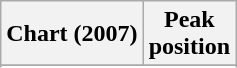<table class="wikitable sortable plainrowheaders" style="text-align:center">
<tr>
<th scope="col">Chart (2007)</th>
<th scope="col">Peak<br>position</th>
</tr>
<tr>
</tr>
<tr>
</tr>
<tr>
</tr>
<tr>
</tr>
<tr>
</tr>
<tr>
</tr>
<tr>
</tr>
</table>
